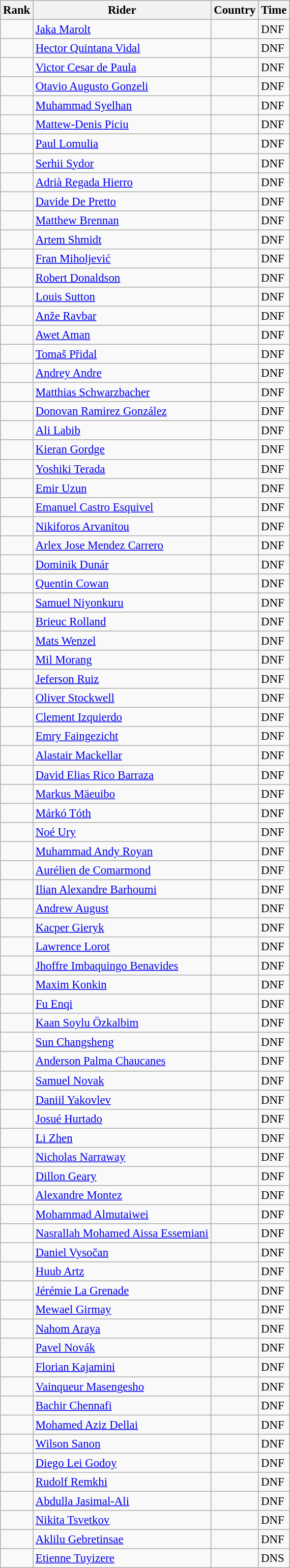<table class="wikitable sortable" style="font-size:95%; text-align:left;">
<tr>
<th>Rank</th>
<th>Rider</th>
<th>Country</th>
<th>Time</th>
</tr>
<tr>
<td></td>
<td><a href='#'>Jaka Marolt</a></td>
<td></td>
<td>DNF</td>
</tr>
<tr>
<td></td>
<td><a href='#'>Hector Quintana Vidal</a></td>
<td></td>
<td>DNF</td>
</tr>
<tr>
<td></td>
<td><a href='#'>Victor Cesar de Paula</a></td>
<td></td>
<td>DNF</td>
</tr>
<tr>
<td></td>
<td><a href='#'>Otavio Augusto Gonzeli</a></td>
<td></td>
<td>DNF</td>
</tr>
<tr>
<td></td>
<td><a href='#'>Muhammad Syelhan</a></td>
<td></td>
<td>DNF</td>
</tr>
<tr>
<td></td>
<td><a href='#'>Mattew-Denis Piciu</a></td>
<td></td>
<td>DNF</td>
</tr>
<tr>
<td></td>
<td><a href='#'>Paul Lomulia</a></td>
<td></td>
<td>DNF</td>
</tr>
<tr>
<td></td>
<td><a href='#'>Serhii Sydor</a></td>
<td></td>
<td>DNF</td>
</tr>
<tr>
<td></td>
<td><a href='#'>Adrià Regada Hierro</a></td>
<td></td>
<td>DNF</td>
</tr>
<tr>
<td></td>
<td><a href='#'>Davide De Pretto</a></td>
<td></td>
<td>DNF</td>
</tr>
<tr>
<td></td>
<td><a href='#'>Matthew Brennan</a></td>
<td></td>
<td>DNF</td>
</tr>
<tr>
<td></td>
<td><a href='#'>Artem Shmidt</a></td>
<td></td>
<td>DNF</td>
</tr>
<tr>
<td></td>
<td><a href='#'>Fran Miholjević</a></td>
<td></td>
<td>DNF</td>
</tr>
<tr>
<td></td>
<td><a href='#'>Robert Donaldson</a></td>
<td></td>
<td>DNF</td>
</tr>
<tr>
<td></td>
<td><a href='#'>Louis Sutton</a></td>
<td></td>
<td>DNF</td>
</tr>
<tr>
<td></td>
<td><a href='#'>Anže Ravbar</a></td>
<td></td>
<td>DNF</td>
</tr>
<tr>
<td></td>
<td><a href='#'>Awet Aman</a></td>
<td></td>
<td>DNF</td>
</tr>
<tr>
<td></td>
<td><a href='#'>Tomaš Přidal</a></td>
<td></td>
<td>DNF</td>
</tr>
<tr>
<td></td>
<td><a href='#'>Andrey Andre</a></td>
<td></td>
<td>DNF</td>
</tr>
<tr>
<td></td>
<td><a href='#'>Matthias Schwarzbacher</a></td>
<td></td>
<td>DNF</td>
</tr>
<tr>
<td></td>
<td><a href='#'>Donovan Ramirez González</a></td>
<td></td>
<td>DNF</td>
</tr>
<tr>
<td></td>
<td><a href='#'>Ali Labib</a></td>
<td></td>
<td>DNF</td>
</tr>
<tr>
<td></td>
<td><a href='#'>Kieran Gordge</a></td>
<td></td>
<td>DNF</td>
</tr>
<tr>
<td></td>
<td><a href='#'>Yoshiki Terada</a></td>
<td></td>
<td>DNF</td>
</tr>
<tr>
<td></td>
<td><a href='#'>Emir Uzun</a></td>
<td></td>
<td>DNF</td>
</tr>
<tr>
<td></td>
<td><a href='#'>Emanuel Castro Esquivel</a></td>
<td></td>
<td>DNF</td>
</tr>
<tr>
<td></td>
<td><a href='#'>Nikiforos Arvanitou</a></td>
<td></td>
<td>DNF</td>
</tr>
<tr>
<td></td>
<td><a href='#'>Arlex Jose Mendez Carrero</a></td>
<td></td>
<td>DNF</td>
</tr>
<tr>
<td></td>
<td><a href='#'>Dominik Dunár</a></td>
<td></td>
<td>DNF</td>
</tr>
<tr>
<td></td>
<td><a href='#'>Quentin Cowan</a></td>
<td></td>
<td>DNF</td>
</tr>
<tr>
<td></td>
<td><a href='#'>Samuel Niyonkuru</a></td>
<td></td>
<td>DNF</td>
</tr>
<tr>
<td></td>
<td><a href='#'>Brieuc Rolland</a></td>
<td></td>
<td>DNF</td>
</tr>
<tr>
<td></td>
<td><a href='#'>Mats Wenzel</a></td>
<td></td>
<td>DNF</td>
</tr>
<tr>
<td></td>
<td><a href='#'>Mil Morang</a></td>
<td></td>
<td>DNF</td>
</tr>
<tr>
<td></td>
<td><a href='#'>Jeferson Ruiz</a></td>
<td></td>
<td>DNF</td>
</tr>
<tr>
<td></td>
<td><a href='#'>Oliver Stockwell</a></td>
<td></td>
<td>DNF</td>
</tr>
<tr>
<td></td>
<td><a href='#'>Clement Izquierdo</a></td>
<td></td>
<td>DNF</td>
</tr>
<tr>
<td></td>
<td><a href='#'>Emry Faingezicht</a></td>
<td></td>
<td>DNF</td>
</tr>
<tr>
<td></td>
<td><a href='#'>Alastair Mackellar</a></td>
<td></td>
<td>DNF</td>
</tr>
<tr>
<td></td>
<td><a href='#'>David Elias Rico Barraza</a></td>
<td></td>
<td>DNF</td>
</tr>
<tr>
<td></td>
<td><a href='#'>Markus Mäeuibo</a></td>
<td></td>
<td>DNF</td>
</tr>
<tr>
<td></td>
<td><a href='#'>Márkó Tóth</a></td>
<td></td>
<td>DNF</td>
</tr>
<tr>
<td></td>
<td><a href='#'>Noé Ury</a></td>
<td></td>
<td>DNF</td>
</tr>
<tr>
<td></td>
<td><a href='#'>Muhammad Andy Royan</a></td>
<td></td>
<td>DNF</td>
</tr>
<tr>
<td></td>
<td><a href='#'>Aurélien de Comarmond</a></td>
<td></td>
<td>DNF</td>
</tr>
<tr>
<td></td>
<td><a href='#'>Ilian Alexandre Barhoumi</a></td>
<td></td>
<td>DNF</td>
</tr>
<tr>
<td></td>
<td><a href='#'>Andrew August</a></td>
<td></td>
<td>DNF</td>
</tr>
<tr>
<td></td>
<td><a href='#'>Kacper Gieryk</a></td>
<td></td>
<td>DNF</td>
</tr>
<tr>
<td></td>
<td><a href='#'>Lawrence Lorot</a></td>
<td></td>
<td>DNF</td>
</tr>
<tr>
<td></td>
<td><a href='#'>Jhoffre Imbaquingo Benavides</a></td>
<td></td>
<td>DNF</td>
</tr>
<tr>
<td></td>
<td><a href='#'>Maxim Konkin</a></td>
<td></td>
<td>DNF</td>
</tr>
<tr>
<td></td>
<td><a href='#'>Fu Enqi</a></td>
<td></td>
<td>DNF</td>
</tr>
<tr>
<td></td>
<td><a href='#'>Kaan Soylu Özkalbim</a></td>
<td></td>
<td>DNF</td>
</tr>
<tr>
<td></td>
<td><a href='#'>Sun Changsheng</a></td>
<td></td>
<td>DNF</td>
</tr>
<tr>
<td></td>
<td><a href='#'>Anderson Palma Chaucanes</a></td>
<td></td>
<td>DNF</td>
</tr>
<tr>
<td></td>
<td><a href='#'>Samuel Novak</a></td>
<td></td>
<td>DNF</td>
</tr>
<tr>
<td></td>
<td><a href='#'>Daniil Yakovlev</a></td>
<td></td>
<td>DNF</td>
</tr>
<tr>
<td></td>
<td><a href='#'>Josué Hurtado</a></td>
<td></td>
<td>DNF</td>
</tr>
<tr>
<td></td>
<td><a href='#'>Li Zhen</a></td>
<td></td>
<td>DNF</td>
</tr>
<tr>
<td></td>
<td><a href='#'>Nicholas Narraway</a></td>
<td></td>
<td>DNF</td>
</tr>
<tr>
<td></td>
<td><a href='#'>Dillon Geary</a></td>
<td></td>
<td>DNF</td>
</tr>
<tr>
<td></td>
<td><a href='#'>Alexandre Montez</a></td>
<td></td>
<td>DNF</td>
</tr>
<tr>
<td></td>
<td><a href='#'>Mohammad Almutaiwei</a></td>
<td></td>
<td>DNF</td>
</tr>
<tr>
<td></td>
<td><a href='#'>Nasrallah Mohamed Aissa Essemiani</a></td>
<td></td>
<td>DNF</td>
</tr>
<tr>
<td></td>
<td><a href='#'>Daniel Vysočan</a></td>
<td></td>
<td>DNF</td>
</tr>
<tr>
<td></td>
<td><a href='#'>Huub Artz</a></td>
<td></td>
<td>DNF</td>
</tr>
<tr>
<td></td>
<td><a href='#'>Jérémie La Grenade</a></td>
<td></td>
<td>DNF</td>
</tr>
<tr>
<td></td>
<td><a href='#'>Mewael Girmay</a></td>
<td></td>
<td>DNF</td>
</tr>
<tr>
<td></td>
<td><a href='#'>Nahom Araya</a></td>
<td></td>
<td>DNF</td>
</tr>
<tr>
<td></td>
<td><a href='#'>Pavel Novák</a></td>
<td></td>
<td>DNF</td>
</tr>
<tr>
<td></td>
<td><a href='#'>Florian Kajamini</a></td>
<td></td>
<td>DNF</td>
</tr>
<tr>
<td></td>
<td><a href='#'>Vainqueur Masengesho</a></td>
<td></td>
<td>DNF</td>
</tr>
<tr>
<td></td>
<td><a href='#'>Bachir Chennafi</a></td>
<td></td>
<td>DNF</td>
</tr>
<tr>
<td></td>
<td><a href='#'>Mohamed Aziz Dellai</a></td>
<td></td>
<td>DNF</td>
</tr>
<tr>
<td></td>
<td><a href='#'>Wilson Sanon</a></td>
<td></td>
<td>DNF</td>
</tr>
<tr>
<td></td>
<td><a href='#'>Diego Lei Godoy</a></td>
<td></td>
<td>DNF</td>
</tr>
<tr>
<td></td>
<td><a href='#'>Rudolf Remkhi</a></td>
<td></td>
<td>DNF</td>
</tr>
<tr>
<td></td>
<td><a href='#'>Abdulla Jasimal-Ali</a></td>
<td></td>
<td>DNF</td>
</tr>
<tr>
<td></td>
<td><a href='#'>Nikita Tsvetkov</a></td>
<td></td>
<td>DNF</td>
</tr>
<tr>
<td></td>
<td><a href='#'>Aklilu Gebretinsae</a></td>
<td></td>
<td>DNF</td>
</tr>
<tr>
<td></td>
<td><a href='#'>Etienne Tuyizere</a></td>
<td></td>
<td>DNS</td>
</tr>
</table>
